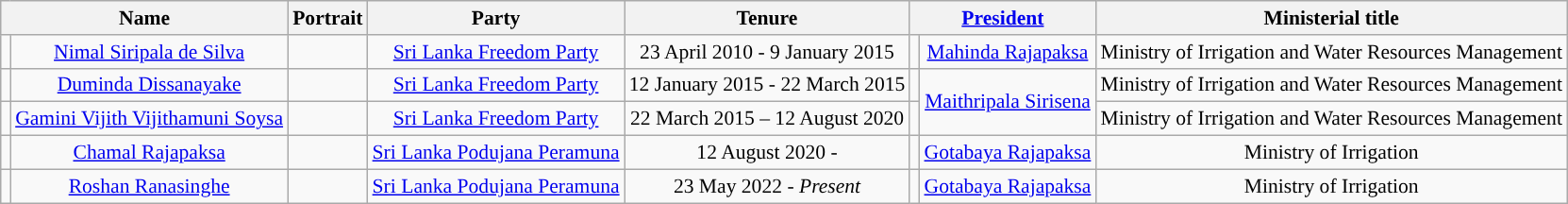<table class="wikitable" style="margin:1em auto; font-size:90%; text-align:center;">
<tr>
<th colspan="2">Name</th>
<th>Portrait</th>
<th>Party</th>
<th>Tenure</th>
<th colspan="2"><a href='#'>President</a></th>
<th>Ministerial title</th>
</tr>
<tr>
<td !align="center" style="background:"></td>
<td><a href='#'>Nimal Siripala de Silva</a></td>
<td></td>
<td><a href='#'>Sri Lanka Freedom Party</a></td>
<td>23 April 2010 - 9 January 2015</td>
<td !align="center" style="background:"></td>
<td><a href='#'>Mahinda Rajapaksa</a></td>
<td>Ministry of Irrigation and Water Resources Management</td>
</tr>
<tr>
<td !align="center" style="background:"></td>
<td><a href='#'>Duminda Dissanayake</a></td>
<td></td>
<td><a href='#'>Sri Lanka Freedom Party</a></td>
<td>12 January 2015 - 22 March 2015</td>
<td !align="center" style="background:"></td>
<td rowspan=2><a href='#'>Maithripala Sirisena</a></td>
<td>Ministry of Irrigation and Water Resources Management</td>
</tr>
<tr>
<td !align="center" style="background:"></td>
<td><a href='#'>Gamini Vijith Vijithamuni Soysa</a></td>
<td></td>
<td><a href='#'>Sri Lanka Freedom Party</a></td>
<td>22 March 2015 – 12 August 2020</td>
<td !align="center" style="background:"></td>
<td>Ministry of Irrigation and Water Resources Management</td>
</tr>
<tr>
<td !align="center" style="background:"></td>
<td><a href='#'>Chamal Rajapaksa</a></td>
<td></td>
<td><a href='#'>Sri Lanka Podujana Peramuna</a></td>
<td>12 August 2020 -</td>
<td !align="center" style="background:"></td>
<td><a href='#'>Gotabaya Rajapaksa</a></td>
<td>Ministry of Irrigation</td>
</tr>
<tr>
<td !align="center" style="background:"></td>
<td><a href='#'>Roshan Ranasinghe</a></td>
<td></td>
<td><a href='#'>Sri Lanka Podujana Peramuna</a></td>
<td>23 May 2022 - <em>Present</em></td>
<td !align="center" style="background:"></td>
<td><a href='#'>Gotabaya Rajapaksa</a></td>
<td>Ministry of Irrigation</td>
</tr>
</table>
